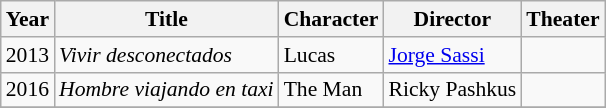<table class="wikitable" style="font-size: 90%;">
<tr>
<th>Year</th>
<th>Title</th>
<th>Character</th>
<th>Director</th>
<th>Theater</th>
</tr>
<tr>
<td>2013</td>
<td><em>Vivir desconectados</em></td>
<td>Lucas</td>
<td><a href='#'>Jorge Sassi</a></td>
<td></td>
</tr>
<tr>
<td>2016</td>
<td><em>Hombre viajando en taxi</em></td>
<td>The Man</td>
<td>Ricky Pashkus</td>
<td></td>
</tr>
<tr>
</tr>
</table>
